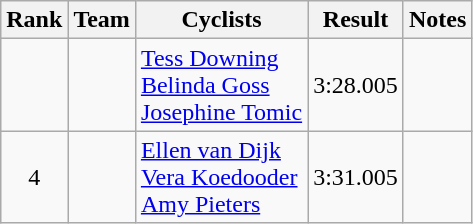<table class="wikitable sortable" style="text-align:center;">
<tr>
<th>Rank</th>
<th>Team</th>
<th class="unsortable">Cyclists</th>
<th>Result</th>
<th class="unsortable">Notes</th>
</tr>
<tr>
<td></td>
<td align="left"></td>
<td align="left"><a href='#'>Tess Downing</a><br><a href='#'>Belinda Goss</a><br><a href='#'>Josephine Tomic</a></td>
<td>3:28.005</td>
<td></td>
</tr>
<tr>
<td>4</td>
<td align="left"></td>
<td align="left"><a href='#'>Ellen van Dijk</a><br><a href='#'>Vera Koedooder</a><br><a href='#'>Amy Pieters</a></td>
<td>3:31.005</td>
<td></td>
</tr>
</table>
